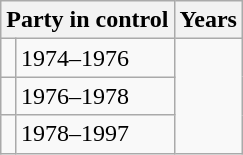<table class="wikitable">
<tr>
<th colspan="2">Party in control</th>
<th>Years</th>
</tr>
<tr>
<td></td>
<td>1974–1976</td>
</tr>
<tr>
<td></td>
<td>1976–1978</td>
</tr>
<tr>
<td></td>
<td>1978–1997</td>
</tr>
</table>
